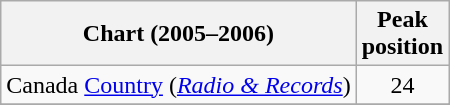<table class="wikitable sortable">
<tr>
<th align="left">Chart (2005–2006)</th>
<th align="center">Peak<br>position</th>
</tr>
<tr>
<td align="left">Canada <a href='#'>Country</a> (<em><a href='#'>Radio & Records</a></em>)</td>
<td align="center">24</td>
</tr>
<tr>
</tr>
<tr>
</tr>
</table>
